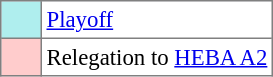<table bgcolor="#f7f8ff" cellpadding="3" cellspacing="0" border="1" style="font-size: 95%; border: gray solid 1px; border-collapse: collapse;text-align:center;">
<tr>
<td style="background: #afeeee;" width="20"></td>
<td bgcolor="#ffffff" align="left"><a href='#'>Playoff</a></td>
</tr>
<tr>
<td style="background: #FFCCCC" width="20"></td>
<td bgcolor="#ffffff" align="left">Relegation to <a href='#'>HEBA A2</a></td>
</tr>
</table>
